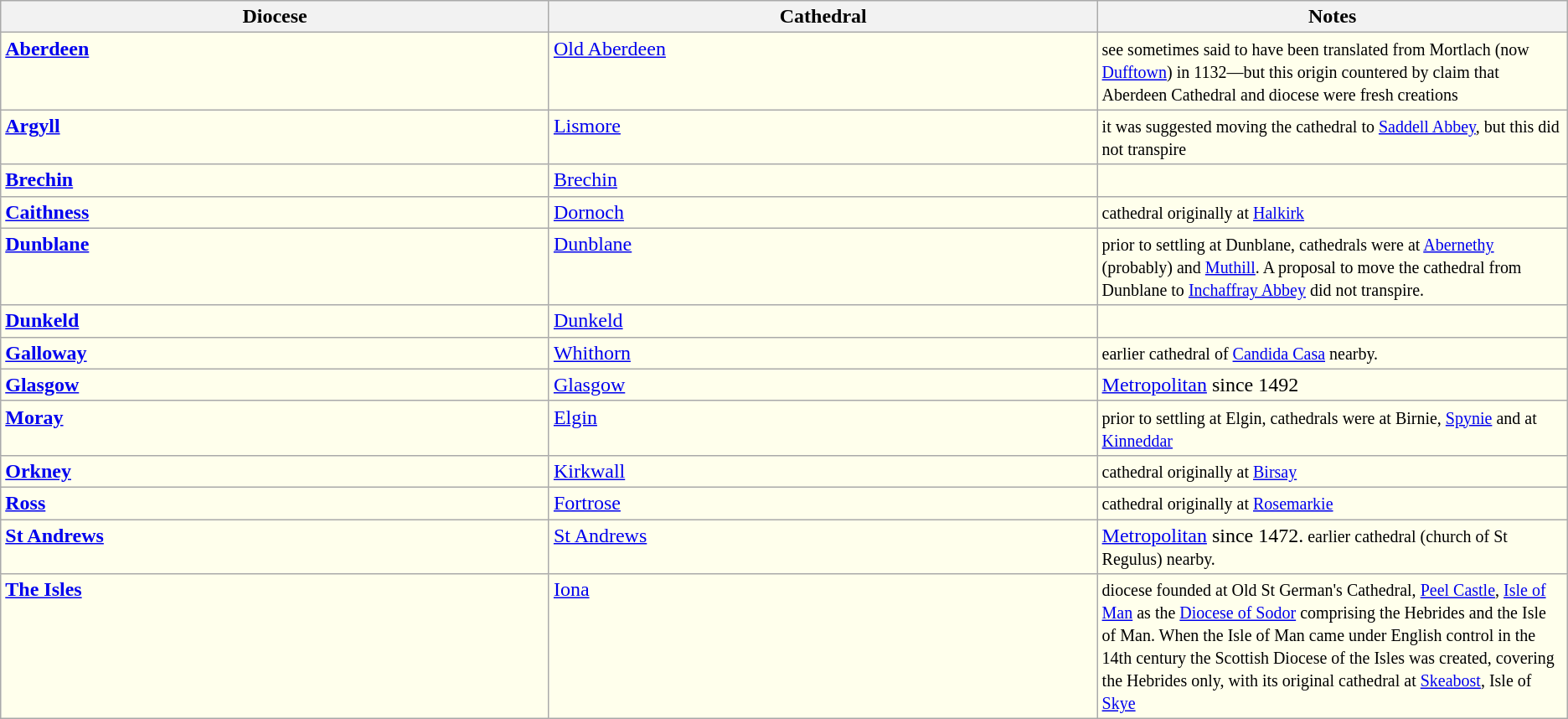<table class="wikitable">
<tr align=left>
<th width="35%">Diocese</th>
<th width="35%">Cathedral</th>
<th width="30%">Notes</th>
</tr>
<tr valign=top bgcolor="#ffffec">
<td><strong><a href='#'>Aberdeen</a></strong></td>
<td><a href='#'>Old Aberdeen</a></td>
<td><small>see sometimes said to have been translated from Mortlach (now <a href='#'>Dufftown</a>) in 1132—but this origin countered by claim that Aberdeen Cathedral and diocese were fresh creations</small></td>
</tr>
<tr valign=top bgcolor="#ffffec">
<td><strong><a href='#'>Argyll</a></strong></td>
<td><a href='#'>Lismore</a></td>
<td><small>it was suggested moving the cathedral to <a href='#'>Saddell Abbey</a>, but this did not transpire</small></td>
</tr>
<tr valign=top bgcolor="#ffffec">
<td><strong><a href='#'>Brechin</a></strong></td>
<td><a href='#'>Brechin</a></td>
<td></td>
</tr>
<tr valign=top bgcolor="#ffffec">
<td><strong><a href='#'>Caithness</a></strong></td>
<td><a href='#'>Dornoch</a></td>
<td><small>cathedral originally at <a href='#'>Halkirk</a></small></td>
</tr>
<tr valign=top bgcolor="#ffffec">
<td><strong><a href='#'>Dunblane</a></strong></td>
<td><a href='#'>Dunblane</a></td>
<td><small>prior to settling at Dunblane, cathedrals were at <a href='#'>Abernethy</a> (probably) and <a href='#'>Muthill</a>. A proposal to move the cathedral from Dunblane to <a href='#'>Inchaffray Abbey</a> did not transpire.</small></td>
</tr>
<tr valign=top bgcolor="#ffffec">
<td><strong><a href='#'>Dunkeld</a></strong></td>
<td><a href='#'>Dunkeld</a></td>
<td></td>
</tr>
<tr valign=top bgcolor="#ffffec">
<td><strong><a href='#'>Galloway</a></strong></td>
<td><a href='#'>Whithorn</a></td>
<td><small>earlier cathedral of <a href='#'>Candida Casa</a> nearby.</small></td>
</tr>
<tr valign=top bgcolor="#ffffec">
<td><strong><a href='#'>Glasgow</a></strong></td>
<td><a href='#'>Glasgow</a></td>
<td><a href='#'>Metropolitan</a> since 1492</td>
</tr>
<tr valign=top bgcolor="#ffffec">
<td><strong><a href='#'>Moray</a></strong></td>
<td><a href='#'>Elgin</a></td>
<td><small>prior to settling at Elgin, cathedrals were at Birnie, <a href='#'>Spynie</a> and at <a href='#'>Kinneddar</a></small></td>
</tr>
<tr valign=top bgcolor="#ffffec">
<td><strong><a href='#'>Orkney</a></strong></td>
<td><a href='#'>Kirkwall</a></td>
<td><small>cathedral originally at <a href='#'>Birsay</a></small></td>
</tr>
<tr valign=top bgcolor="#ffffec">
<td><strong><a href='#'>Ross</a></strong></td>
<td><a href='#'>Fortrose</a></td>
<td><small>cathedral originally at <a href='#'>Rosemarkie</a></small></td>
</tr>
<tr valign=top bgcolor="#ffffec">
<td><strong><a href='#'>St Andrews</a></strong></td>
<td><a href='#'>St Andrews</a></td>
<td><a href='#'>Metropolitan</a> since 1472.<small> earlier cathedral (church of St Regulus) nearby.</small></td>
</tr>
<tr valign=top bgcolor="#ffffec">
<td><strong><a href='#'>The Isles</a></strong></td>
<td><a href='#'>Iona</a></td>
<td><small>diocese founded at Old St German's Cathedral, <a href='#'>Peel Castle</a>, <a href='#'>Isle of Man</a> as the <a href='#'>Diocese of Sodor</a> comprising the Hebrides and the Isle of Man. When the Isle of Man came under English control in the 14th century the Scottish Diocese of the Isles was created, covering the Hebrides only, with its original cathedral at <a href='#'>Skeabost</a>, Isle of <a href='#'>Skye</a></small></td>
</tr>
</table>
